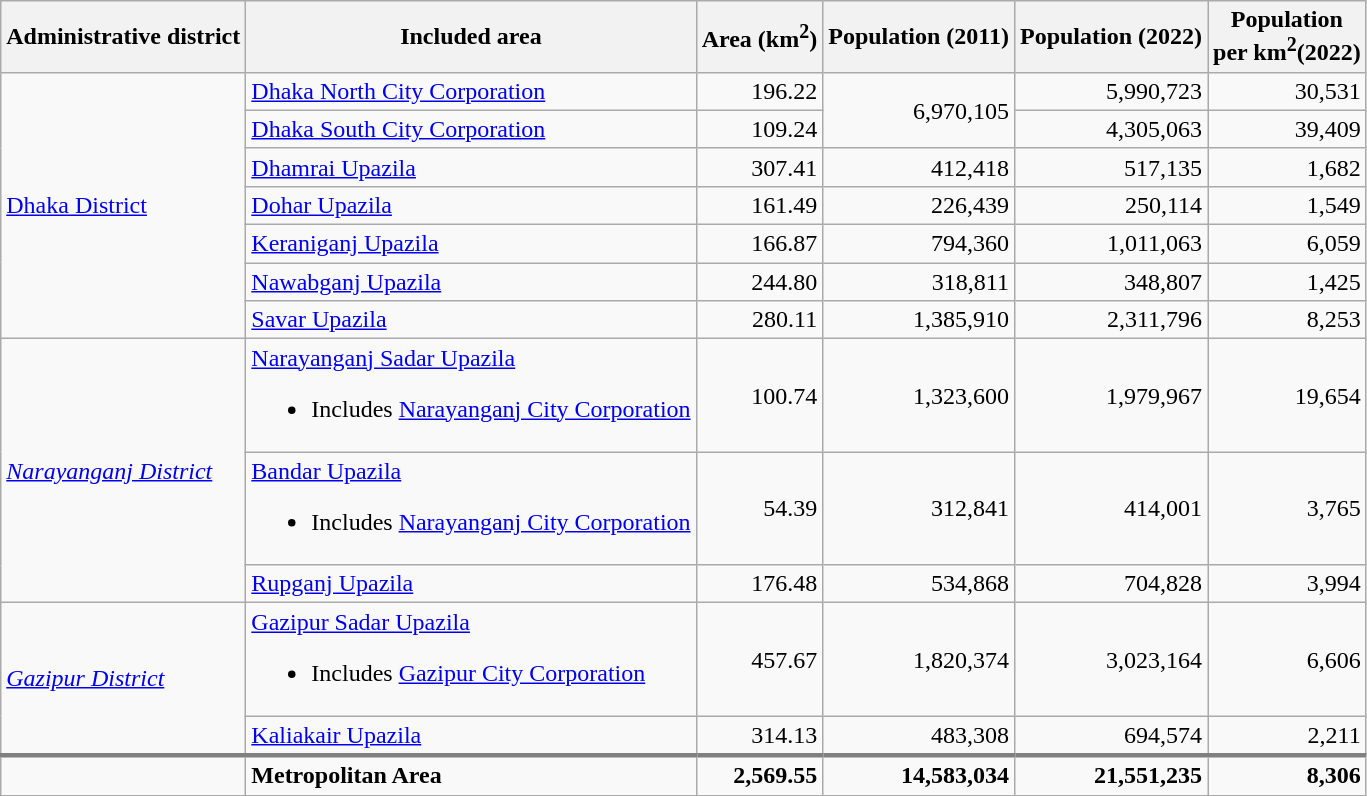<table class="wikitable">
<tr>
<th>Administrative district</th>
<th>Included area</th>
<th>Area (km<sup>2</sup>)<br></th>
<th>Population (2011)</th>
<th>Population (2022)</th>
<th>Population<br>per km<sup>2</sup>(2022)</th>
</tr>
<tr>
<td rowspan="7"><a href='#'>Dhaka District</a></td>
<td><a href='#'>Dhaka North City Corporation</a></td>
<td align="right">196.22</td>
<td rowspan="2" align="right">6,970,105</td>
<td align="right">5,990,723</td>
<td align="right">30,531</td>
</tr>
<tr>
<td><a href='#'>Dhaka South City Corporation</a></td>
<td align="right">109.24</td>
<td align="right">4,305,063</td>
<td align="right">39,409</td>
</tr>
<tr>
<td><a href='#'>Dhamrai Upazila</a></td>
<td align="right">307.41</td>
<td align="right">412,418</td>
<td align="right">517,135</td>
<td align="right">1,682</td>
</tr>
<tr>
<td><a href='#'>Dohar Upazila</a></td>
<td align="right">161.49</td>
<td align="right">226,439</td>
<td align="right">250,114</td>
<td align="right">1,549</td>
</tr>
<tr>
<td><a href='#'>Keraniganj Upazila</a></td>
<td align="right">166.87</td>
<td align="right">794,360</td>
<td align="right">1,011,063</td>
<td align="right">6,059</td>
</tr>
<tr>
<td><a href='#'>Nawabganj Upazila</a></td>
<td align="right">244.80</td>
<td align="right">318,811</td>
<td align="right">348,807</td>
<td align="right">1,425</td>
</tr>
<tr>
<td><a href='#'>Savar Upazila</a></td>
<td align="right">280.11</td>
<td align="right">1,385,910</td>
<td align="right">2,311,796</td>
<td align="right">8,253</td>
</tr>
<tr>
<td rowspan="3"><em><a href='#'>Narayanganj District</a></em></td>
<td><a href='#'>Narayanganj Sadar Upazila</a><br><ul><li>Includes <a href='#'>Narayanganj City Corporation</a></li></ul></td>
<td align="right">100.74</td>
<td align="right">1,323,600</td>
<td align="right">1,979,967</td>
<td align="right">19,654</td>
</tr>
<tr>
<td><a href='#'>Bandar Upazila</a><br><ul><li>Includes <a href='#'>Narayanganj City Corporation</a></li></ul></td>
<td align="right">54.39</td>
<td align="right">312,841</td>
<td align="right">414,001</td>
<td align="right">3,765</td>
</tr>
<tr>
<td><a href='#'>Rupganj Upazila</a></td>
<td align="right">176.48</td>
<td align="right">534,868</td>
<td align="right">704,828</td>
<td align="right">3,994</td>
</tr>
<tr>
<td rowspan="2"><em><a href='#'>Gazipur District</a></em></td>
<td><a href='#'>Gazipur Sadar Upazila</a><br><ul><li>Includes <a href='#'>Gazipur City Corporation</a></li></ul></td>
<td align="right">457.67</td>
<td align="right">1,820,374</td>
<td align="right">3,023,164</td>
<td align="right">6,606</td>
</tr>
<tr>
<td><a href='#'>Kaliakair Upazila</a></td>
<td align="right">314.13</td>
<td align="right">483,308</td>
<td align="right">694,574</td>
<td align="right">2,211</td>
</tr>
<tr>
<td align="left" style="border-top:3px solid grey;"></td>
<td style="border-top:3px solid grey;"><strong>Metropolitan Area</strong></td>
<td align="right" style="border-top:3px solid grey;"><strong>2,569.55</strong></td>
<td align="right" style="border-top:3px solid grey;"><strong>14,583,034</strong></td>
<td align="right" style="border-top:3px solid grey;"><strong>21,551,235</strong></td>
<td align="right" style="border-top:3px solid grey;"><strong>8,306</strong></td>
</tr>
</table>
